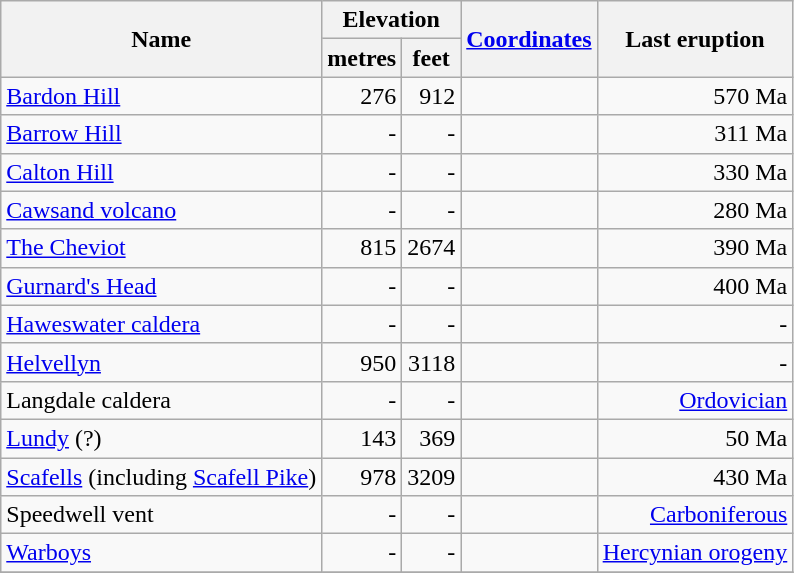<table class="wikitable">
<tr>
<th rowspan="2">Name</th>
<th colspan ="2">Elevation</th>
<th rowspan="2"><a href='#'>Coordinates</a></th>
<th rowspan="2">Last eruption</th>
</tr>
<tr>
<th>metres</th>
<th>feet</th>
</tr>
<tr align="right">
<td align="left"><a href='#'>Bardon Hill</a></td>
<td>276</td>
<td>912</td>
<td></td>
<td>570 Ma</td>
</tr>
<tr align="right">
<td align="left"><a href='#'>Barrow Hill</a></td>
<td>-</td>
<td>-</td>
<td></td>
<td>311 Ma</td>
</tr>
<tr align="right">
<td align="left"><a href='#'>Calton Hill</a></td>
<td>-</td>
<td>-</td>
<td></td>
<td>330 Ma</td>
</tr>
<tr align="right">
<td align="left"><a href='#'>Cawsand volcano</a></td>
<td>-</td>
<td>-</td>
<td></td>
<td>280 Ma</td>
</tr>
<tr align="right">
<td align="left"><a href='#'>The Cheviot</a></td>
<td>815</td>
<td>2674</td>
<td></td>
<td>390 Ma</td>
</tr>
<tr align="right">
<td align="left"><a href='#'>Gurnard's Head</a></td>
<td>-</td>
<td>-</td>
<td></td>
<td>400 Ma</td>
</tr>
<tr align="right">
<td align="left"><a href='#'>Haweswater caldera</a></td>
<td>-</td>
<td>-</td>
<td></td>
<td>-</td>
</tr>
<tr align="right">
<td align="left"><a href='#'>Helvellyn</a></td>
<td>950</td>
<td>3118</td>
<td></td>
<td>-</td>
</tr>
<tr align="right">
<td align="left">Langdale caldera</td>
<td>-</td>
<td>-</td>
<td></td>
<td><a href='#'>Ordovician</a></td>
</tr>
<tr align="right">
<td align="left"><a href='#'>Lundy</a> (?)</td>
<td>143</td>
<td>369</td>
<td></td>
<td>50 Ma</td>
</tr>
<tr align="right">
<td align="left"><a href='#'>Scafells</a> (including <a href='#'>Scafell Pike</a>)</td>
<td>978</td>
<td>3209</td>
<td></td>
<td>430 Ma</td>
</tr>
<tr align="right">
<td align="left">Speedwell vent</td>
<td>-</td>
<td>-</td>
<td></td>
<td><a href='#'>Carboniferous</a></td>
</tr>
<tr align="right">
<td align="left"><a href='#'>Warboys</a></td>
<td>-</td>
<td>-</td>
<td></td>
<td><a href='#'>Hercynian orogeny</a></td>
</tr>
<tr align="right">
</tr>
</table>
